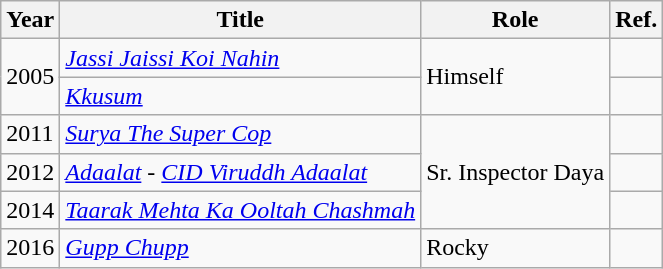<table class="wikitable sortable">
<tr>
<th style="background:;">Year</th>
<th style="background:;">Title</th>
<th style="background:;">Role</th>
<th style="background:;" class="unsortable">Ref.</th>
</tr>
<tr>
<td rowspan="2">2005</td>
<td><em><a href='#'>Jassi Jaissi Koi Nahin</a></em></td>
<td rowspan="2">Himself</td>
<td></td>
</tr>
<tr>
<td><em><a href='#'>Kkusum</a></em></td>
<td></td>
</tr>
<tr>
<td>2011</td>
<td><em><a href='#'>Surya The Super Cop</a></em></td>
<td rowspan="3">Sr. Inspector Daya</td>
<td></td>
</tr>
<tr>
<td>2012</td>
<td><em><a href='#'>Adaalat</a></em> - <em><a href='#'>CID Viruddh Adaalat</a></em></td>
<td></td>
</tr>
<tr>
<td>2014</td>
<td><em><a href='#'>Taarak Mehta Ka Ooltah Chashmah</a></em></td>
<td></td>
</tr>
<tr>
<td>2016</td>
<td><em><a href='#'>Gupp Chupp</a></em></td>
<td>Rocky</td>
<td></td>
</tr>
</table>
